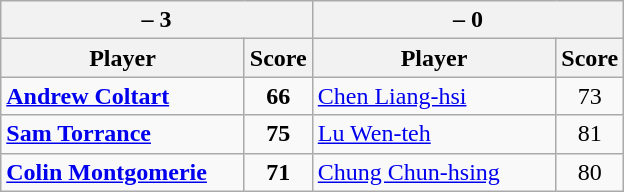<table class=wikitable>
<tr>
<th colspan=2> – 3</th>
<th colspan=2> – 0</th>
</tr>
<tr>
<th width=155>Player</th>
<th>Score</th>
<th width=155>Player</th>
<th>Score</th>
</tr>
<tr>
<td><strong><a href='#'>Andrew Coltart</a></strong></td>
<td align=center><strong>66</strong></td>
<td><a href='#'>Chen Liang-hsi</a></td>
<td align=center>73</td>
</tr>
<tr>
<td><strong><a href='#'>Sam Torrance</a></strong></td>
<td align=center><strong>75</strong></td>
<td><a href='#'>Lu Wen-teh</a></td>
<td align=center>81</td>
</tr>
<tr>
<td><strong><a href='#'>Colin Montgomerie</a></strong></td>
<td align=center><strong>71</strong></td>
<td><a href='#'>Chung Chun-hsing</a></td>
<td align=center>80</td>
</tr>
</table>
